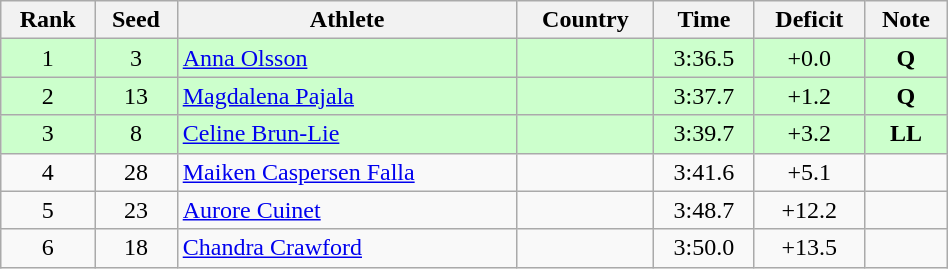<table class="wikitable sortable" style="text-align:center" width=50%>
<tr>
<th>Rank</th>
<th>Seed</th>
<th>Athlete</th>
<th>Country</th>
<th>Time</th>
<th>Deficit</th>
<th>Note</th>
</tr>
<tr bgcolor="#ccffcc">
<td>1</td>
<td>3</td>
<td align="left"><a href='#'>Anna Olsson</a></td>
<td align="left"></td>
<td>3:36.5</td>
<td>+0.0</td>
<td><strong>Q</strong></td>
</tr>
<tr bgcolor="#ccffcc">
<td>2</td>
<td>13</td>
<td align="left"><a href='#'>Magdalena Pajala</a></td>
<td align="left"></td>
<td>3:37.7</td>
<td>+1.2</td>
<td><strong>Q</strong></td>
</tr>
<tr bgcolor="#ccffcc">
<td>3</td>
<td>8</td>
<td align="left"><a href='#'>Celine Brun-Lie</a></td>
<td align="left"></td>
<td>3:39.7</td>
<td>+3.2</td>
<td><strong>LL</strong></td>
</tr>
<tr>
<td>4</td>
<td>28</td>
<td align="left"><a href='#'>Maiken Caspersen Falla</a></td>
<td align="left"></td>
<td>3:41.6</td>
<td>+5.1</td>
<td></td>
</tr>
<tr>
<td>5</td>
<td>23</td>
<td align="left"><a href='#'>Aurore Cuinet</a></td>
<td align="left"></td>
<td>3:48.7</td>
<td>+12.2</td>
<td></td>
</tr>
<tr>
<td>6</td>
<td>18</td>
<td align="left"><a href='#'>Chandra Crawford</a></td>
<td align="left"></td>
<td>3:50.0</td>
<td>+13.5</td>
<td></td>
</tr>
</table>
